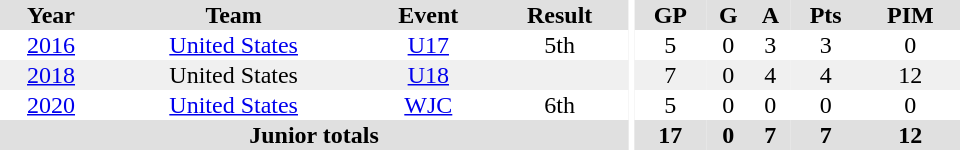<table border="0" cellpadding="1" cellspacing="0" ID="Table3" style="text-align:center; width:40em">
<tr bgcolor="#e0e0e0">
<th>Year</th>
<th>Team</th>
<th>Event</th>
<th>Result</th>
<th rowspan="99" bgcolor="#ffffff"></th>
<th>GP</th>
<th>G</th>
<th>A</th>
<th>Pts</th>
<th>PIM</th>
</tr>
<tr ALIGN="center">
<td><a href='#'>2016</a></td>
<td><a href='#'>United States</a></td>
<td><a href='#'>U17</a></td>
<td>5th</td>
<td>5</td>
<td>0</td>
<td>3</td>
<td>3</td>
<td>0</td>
</tr>
<tr ALIGN="center" bgcolor="#f0f0f0">
<td><a href='#'>2018</a></td>
<td>United States</td>
<td><a href='#'>U18</a></td>
<td></td>
<td>7</td>
<td>0</td>
<td>4</td>
<td>4</td>
<td>12</td>
</tr>
<tr ALIGN="center">
<td><a href='#'>2020</a></td>
<td><a href='#'>United States</a></td>
<td><a href='#'>WJC</a></td>
<td>6th</td>
<td>5</td>
<td>0</td>
<td>0</td>
<td>0</td>
<td>0</td>
</tr>
<tr bgcolor="#e0e0e0">
<th colspan="4">Junior totals</th>
<th>17</th>
<th>0</th>
<th>7</th>
<th>7</th>
<th>12</th>
</tr>
</table>
